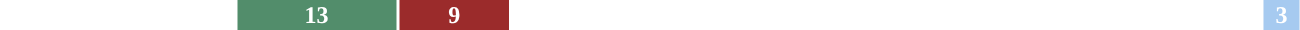<table style="width:80%; text-align:center;">
<tr style="color:white;">
<td style="background:"><strong>85</strong></td>
<td style="background:#528d6b; width:10.66%;"><strong>13</strong></td>
<td style="background:#9b2b2b; width:7.38%;"><strong>9</strong></td>
<td style="background:"><strong>6</strong></td>
<td style="background:"><strong>5</strong></td>
<td style="background:"><strong>1</strong></td>
<td style="background:#a6caf0; width:2.46%;"><strong>3</strong></td>
</tr>
<tr>
<td></td>
<td></td>
<td></td>
<td></td>
<td></td>
<td></td>
<td></td>
</tr>
</table>
